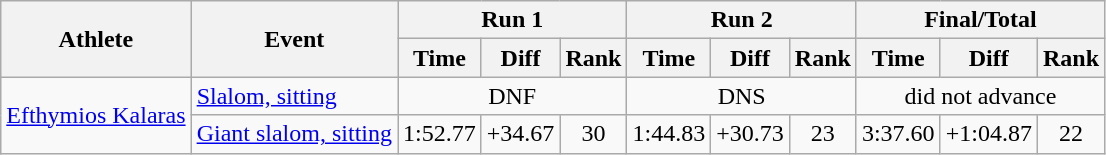<table class="wikitable" style="font-size:100%">
<tr>
<th rowspan="2">Athlete</th>
<th rowspan="2">Event</th>
<th colspan="3">Run 1</th>
<th colspan="3">Run 2</th>
<th colspan="3">Final/Total</th>
</tr>
<tr>
<th>Time</th>
<th>Diff</th>
<th>Rank</th>
<th>Time</th>
<th>Diff</th>
<th>Rank</th>
<th>Time</th>
<th>Diff</th>
<th>Rank</th>
</tr>
<tr>
<td rowspan=2><a href='#'>Efthymios Kalaras</a></td>
<td><a href='#'>Slalom, sitting</a></td>
<td align="center" colspan=3>DNF</td>
<td align="center" colspan=3>DNS</td>
<td align="center" colspan=3>did not advance</td>
</tr>
<tr>
<td><a href='#'>Giant slalom, sitting</a></td>
<td align="center">1:52.77</td>
<td align="center">+34.67</td>
<td align="center">30</td>
<td align="center">1:44.83</td>
<td align="center">+30.73</td>
<td align="center">23</td>
<td align="center">3:37.60</td>
<td align="center">+1:04.87</td>
<td align="center">22</td>
</tr>
</table>
